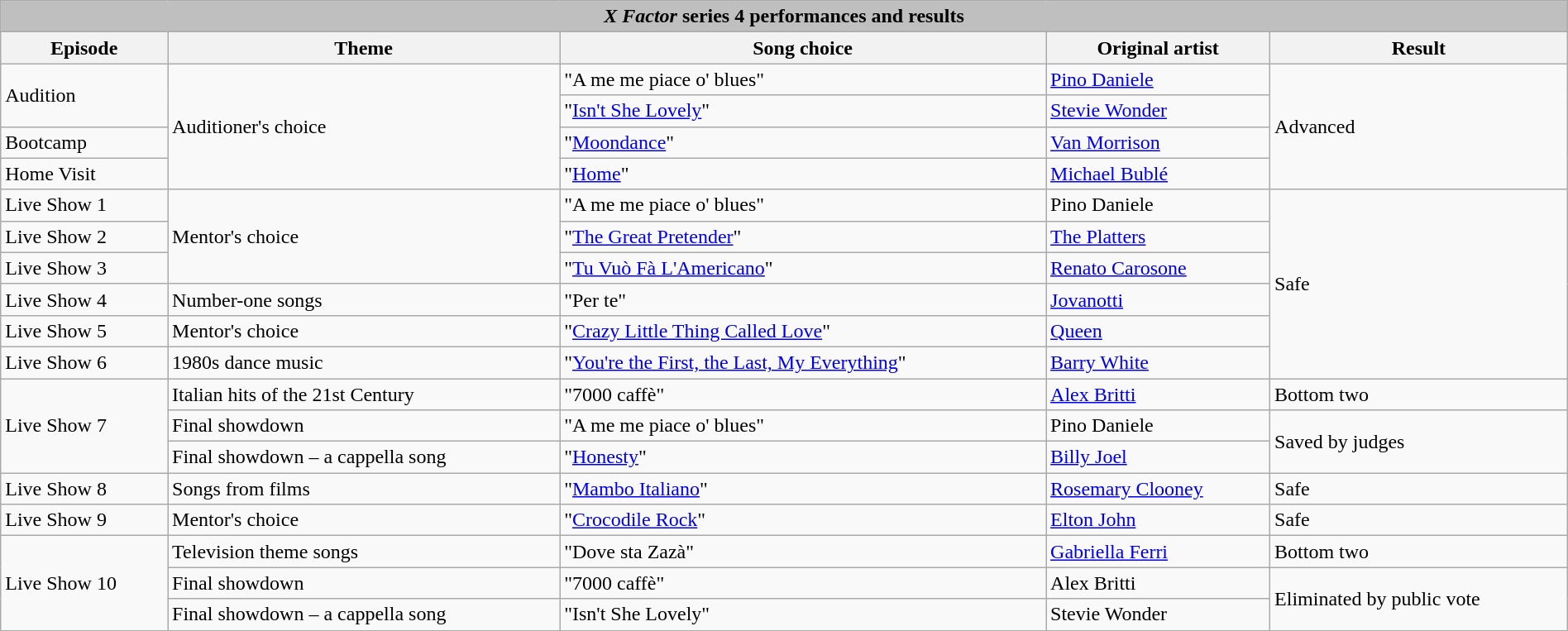<table class="wikitable collapsible autocollapse" style="width:100%; margin:1em auto 1em auto;">
<tr>
<th colspan="5" style="background:#BFBFBF;"><em>X Factor</em> series 4 performances and results</th>
</tr>
<tr>
<th>Episode</th>
<th>Theme</th>
<th>Song choice</th>
<th>Original artist</th>
<th>Result</th>
</tr>
<tr>
<td rowspan="2">Audition</td>
<td rowspan="4">Auditioner's choice</td>
<td>"A me me piace o' blues"</td>
<td><a href='#'>Pino Daniele</a></td>
<td rowspan="4">Advanced</td>
</tr>
<tr>
<td>"<a href='#'>Isn't She Lovely</a>"</td>
<td><a href='#'>Stevie Wonder</a></td>
</tr>
<tr>
<td>Bootcamp</td>
<td>"<a href='#'>Moondance</a>"</td>
<td><a href='#'>Van Morrison</a></td>
</tr>
<tr>
<td>Home Visit</td>
<td>"<a href='#'>Home</a>"</td>
<td><a href='#'>Michael Bublé</a></td>
</tr>
<tr>
<td>Live Show 1</td>
<td rowspan="3">Mentor's choice</td>
<td>"A me me piace o' blues"</td>
<td>Pino Daniele</td>
<td rowspan="6">Safe</td>
</tr>
<tr>
<td>Live Show 2</td>
<td>"<a href='#'>The Great Pretender</a>"</td>
<td><a href='#'>The Platters</a></td>
</tr>
<tr>
<td>Live Show 3</td>
<td>"<a href='#'>Tu Vuò Fà L'Americano</a>"</td>
<td><a href='#'>Renato Carosone</a></td>
</tr>
<tr>
<td>Live Show 4</td>
<td>Number-one songs</td>
<td>"Per te"</td>
<td><a href='#'>Jovanotti</a></td>
</tr>
<tr>
<td>Live Show 5</td>
<td>Mentor's choice</td>
<td>"<a href='#'>Crazy Little Thing Called Love</a>"</td>
<td><a href='#'>Queen</a></td>
</tr>
<tr>
<td>Live Show 6</td>
<td>1980s dance music</td>
<td>"<a href='#'>You're the First, the Last, My Everything</a>"</td>
<td><a href='#'>Barry White</a></td>
</tr>
<tr>
<td rowspan="3">Live Show 7</td>
<td>Italian hits of the 21st Century</td>
<td>"7000 caffè"</td>
<td><a href='#'>Alex Britti</a></td>
<td>Bottom two</td>
</tr>
<tr>
<td>Final showdown</td>
<td>"A me me piace o' blues"</td>
<td>Pino Daniele</td>
<td rowspan="2">Saved by judges</td>
</tr>
<tr>
<td>Final showdown – a cappella song</td>
<td>"<a href='#'>Honesty</a>"</td>
<td><a href='#'>Billy Joel</a></td>
</tr>
<tr>
<td>Live Show 8</td>
<td>Songs from films</td>
<td>"<a href='#'>Mambo Italiano</a>"</td>
<td><a href='#'>Rosemary Clooney</a></td>
<td>Safe</td>
</tr>
<tr>
<td>Live Show 9</td>
<td>Mentor's choice</td>
<td>"<a href='#'>Crocodile Rock</a>"</td>
<td><a href='#'>Elton John</a></td>
<td>Safe</td>
</tr>
<tr>
<td rowspan="3">Live Show 10</td>
<td>Television theme songs</td>
<td>"Dove sta Zazà"</td>
<td><a href='#'>Gabriella Ferri</a></td>
<td>Bottom two</td>
</tr>
<tr>
<td>Final showdown</td>
<td>"7000 caffè"</td>
<td>Alex Britti</td>
<td rowspan="2">Eliminated by public vote</td>
</tr>
<tr>
<td>Final showdown – a cappella song</td>
<td>"Isn't She Lovely"</td>
<td>Stevie Wonder</td>
</tr>
<tr>
</tr>
</table>
